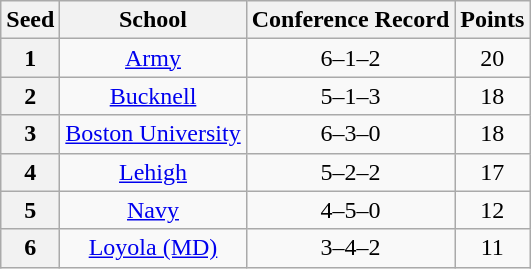<table class="wikitable" style="text-align:center">
<tr>
<th>Seed</th>
<th>School</th>
<th>Conference Record</th>
<th>Points</th>
</tr>
<tr>
<th>1</th>
<td><a href='#'>Army</a></td>
<td>6–1–2</td>
<td>20</td>
</tr>
<tr>
<th>2</th>
<td><a href='#'>Bucknell</a></td>
<td>5–1–3</td>
<td>18</td>
</tr>
<tr>
<th>3</th>
<td><a href='#'>Boston University</a></td>
<td>6–3–0</td>
<td>18</td>
</tr>
<tr>
<th>4</th>
<td><a href='#'>Lehigh</a></td>
<td>5–2–2</td>
<td>17</td>
</tr>
<tr>
<th>5</th>
<td><a href='#'>Navy</a></td>
<td>4–5–0</td>
<td>12</td>
</tr>
<tr>
<th>6</th>
<td><a href='#'>Loyola (MD)</a></td>
<td>3–4–2</td>
<td>11</td>
</tr>
</table>
